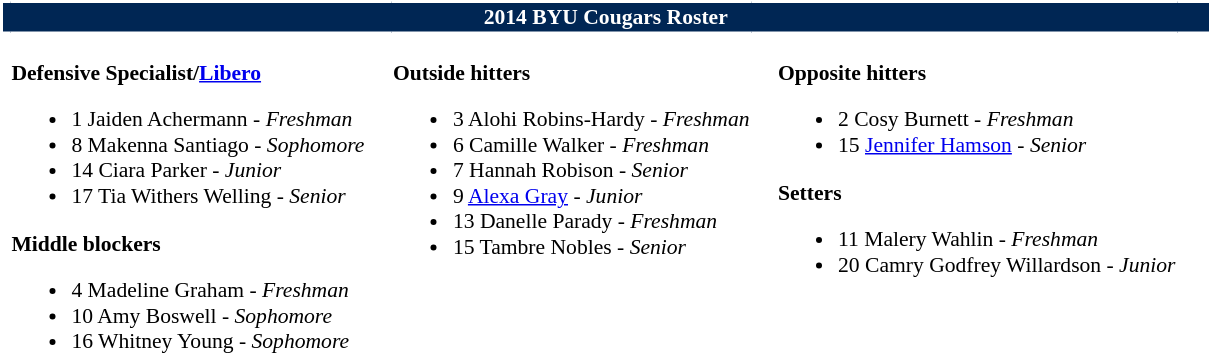<table class="toccolours" style="border-collapse:collapse; font-size:90%;">
<tr>
<td colspan="7" style="background:#002654;color:#FFFFFF; border: 2px solid #FFFFFF; text-align:center;"><strong>2014 BYU Cougars Roster</strong></td>
</tr>
<tr>
</tr>
<tr>
<td width="03"> </td>
<td valign="top"><br><strong>Defensive Specialist/<a href='#'>Libero</a></strong><ul><li>1 Jaiden Achermann - <em>Freshman</em></li><li>8 Makenna Santiago - <em>Sophomore</em></li><li>14 Ciara Parker - <em>Junior</em></li><li>17 Tia Withers Welling - <em>Senior</em></li></ul><strong>Middle blockers</strong><ul><li>4 Madeline Graham - <em>Freshman</em></li><li>10 Amy Boswell - <em>Sophomore</em></li><li>16 Whitney Young  - <em>Sophomore</em></li></ul></td>
<td width="15"> </td>
<td valign="top"><br><strong>Outside hitters</strong><ul><li>3 Alohi Robins-Hardy - <em>Freshman</em></li><li>6 Camille Walker - <em>Freshman</em></li><li>7 Hannah Robison - <em>Senior</em></li><li>9 <a href='#'>Alexa Gray</a> - <em>Junior</em></li><li>13 Danelle Parady - <em>Freshman</em></li><li>15 Tambre Nobles - <em>Senior</em></li></ul></td>
<td width="15"> </td>
<td valign="top"><br><strong>Opposite hitters</strong><ul><li>2 Cosy Burnett - <em>Freshman</em></li><li>15 <a href='#'>Jennifer Hamson</a> - <em>Senior</em></li></ul><strong>Setters</strong><ul><li>11 Malery Wahlin - <em>Freshman</em></li><li>20 Camry Godfrey Willardson - <em>Junior</em></li></ul></td>
<td width="20"> </td>
</tr>
</table>
